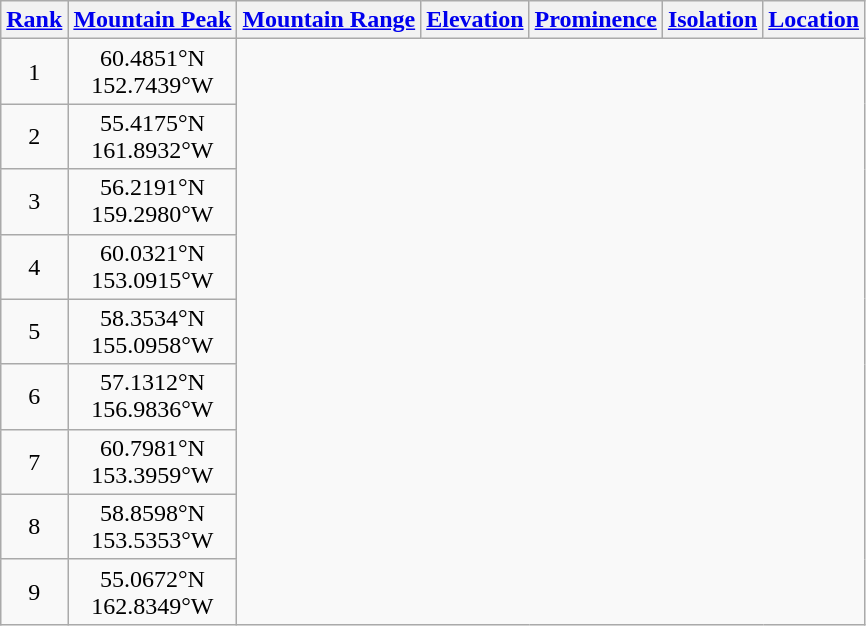<table class="wikitable sortable">
<tr>
<th><a href='#'>Rank</a></th>
<th><a href='#'>Mountain Peak</a></th>
<th><a href='#'>Mountain Range</a></th>
<th><a href='#'>Elevation</a></th>
<th><a href='#'>Prominence</a></th>
<th><a href='#'>Isolation</a></th>
<th><a href='#'>Location</a></th>
</tr>
<tr>
<td align=center>1<br>

</td>
<td align=center>60.4851°N<br>152.7439°W</td>
</tr>
<tr>
<td align=center>2<br>

</td>
<td align=center>55.4175°N<br>161.8932°W</td>
</tr>
<tr>
<td align=center>3<br>

</td>
<td align=center>56.2191°N<br>159.2980°W</td>
</tr>
<tr>
<td align=center>4<br>

</td>
<td align=center>60.0321°N<br>153.0915°W</td>
</tr>
<tr>
<td align=center>5<br>

</td>
<td align=center>58.3534°N<br>155.0958°W</td>
</tr>
<tr>
<td align=center>6<br>

</td>
<td align=center>57.1312°N<br>156.9836°W</td>
</tr>
<tr>
<td align=center>7<br>

</td>
<td align=center>60.7981°N<br>153.3959°W</td>
</tr>
<tr>
<td align=center>8<br>

</td>
<td align=center>58.8598°N<br>153.5353°W</td>
</tr>
<tr>
<td align=center>9<br>

</td>
<td align=center>55.0672°N<br>162.8349°W</td>
</tr>
</table>
